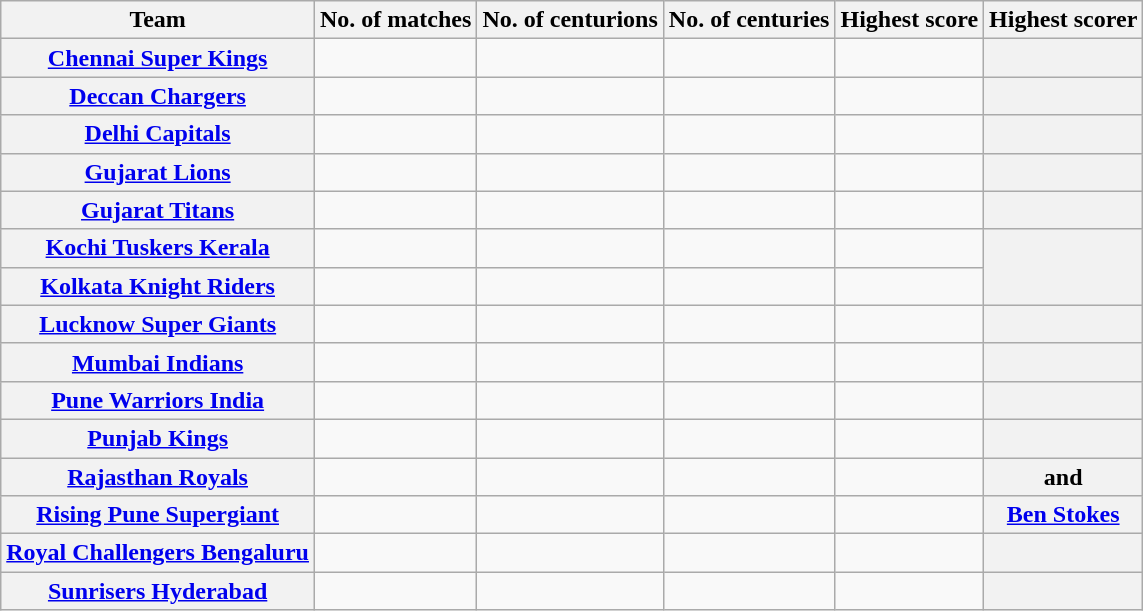<table class="wikitable sortable plainrowheaders" style="text-align:center">
<tr>
<th scope="col">Team</th>
<th scope="col">No. of matches</th>
<th>No. of centurions</th>
<th>No. of centuries</th>
<th>Highest score</th>
<th>Highest scorer</th>
</tr>
<tr>
<th scope="row"><a href='#'>Chennai Super Kings</a></th>
<td></td>
<td></td>
<td></td>
<td></td>
<th scope="row"></th>
</tr>
<tr>
<th scope="row"><a href='#'>Deccan Chargers</a></th>
<td></td>
<td></td>
<td></td>
<td></td>
<th scope="row"></th>
</tr>
<tr>
<th scope="row"><a href='#'>Delhi Capitals</a></th>
<td></td>
<td></td>
<td></td>
<td></td>
<th scope="row"></th>
</tr>
<tr>
<th scope="row"><a href='#'>Gujarat Lions</a></th>
<td></td>
<td></td>
<td></td>
<td></td>
<th scope="row"></th>
</tr>
<tr>
<th scope="row"><a href='#'>Gujarat Titans</a></th>
<td></td>
<td></td>
<td></td>
<td></td>
<th scope="row"></th>
</tr>
<tr>
<th scope="row"><a href='#'>Kochi Tuskers Kerala</a></th>
<td></td>
<td></td>
<td></td>
<td></td>
<th scope="row" rowspan=2></th>
</tr>
<tr>
<th scope="row"><a href='#'>Kolkata Knight Riders</a></th>
<td></td>
<td></td>
<td></td>
<td></td>
</tr>
<tr>
<th scope="row"><a href='#'>Lucknow Super Giants</a></th>
<td></td>
<td></td>
<td></td>
<td></td>
<th scope="row"></th>
</tr>
<tr>
<th scope="row"><a href='#'>Mumbai Indians</a></th>
<td></td>
<td></td>
<td></td>
<td></td>
<th scope="row"></th>
</tr>
<tr>
<th scope="row"><a href='#'>Pune Warriors India</a></th>
<td></td>
<td></td>
<td></td>
<td></td>
<th scope="row"></th>
</tr>
<tr>
<th scope="row"><a href='#'>Punjab Kings</a></th>
<td></td>
<td></td>
<td></td>
<td></td>
<th scope="row"></th>
</tr>
<tr>
<th scope="row"><a href='#'>Rajasthan Royals</a></th>
<td></td>
<td></td>
<td></td>
<td></td>
<th scope="row"> and </th>
</tr>
<tr>
<th scope="row"><a href='#'>Rising Pune Supergiant</a></th>
<td></td>
<td></td>
<td></td>
<td></td>
<th scope="row"><a href='#'>Ben Stokes</a></th>
</tr>
<tr>
<th scope="row"><a href='#'>Royal Challengers Bengaluru</a></th>
<td></td>
<td></td>
<td></td>
<td></td>
<th scope="row"></th>
</tr>
<tr>
<th scope="row"><a href='#'>Sunrisers Hyderabad</a></th>
<td></td>
<td></td>
<td></td>
<td></td>
<th scope="row"></th>
</tr>
</table>
